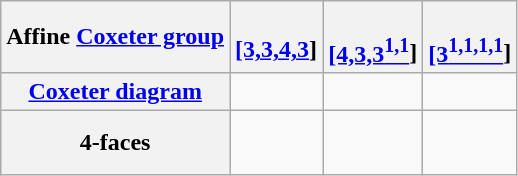<table class=wikitable>
<tr align=center>
<th>Affine <a href='#'>Coxeter group</a></th>
<th><br><a href='#'>[3,3,4,3</a>]</th>
<th><br><a href='#'>[4,3,3<sup>1,1</sup></a>]</th>
<th><br><a href='#'>[3<sup>1,1,1,1</sup></a>]</th>
</tr>
<tr align=center>
<th><a href='#'>Coxeter diagram</a></th>
<td></td>
<td></td>
<td><br></td>
</tr>
<tr align=center>
<th>4-faces</th>
<td><br></td>
<td><br><br></td>
<td><br></td>
</tr>
</table>
